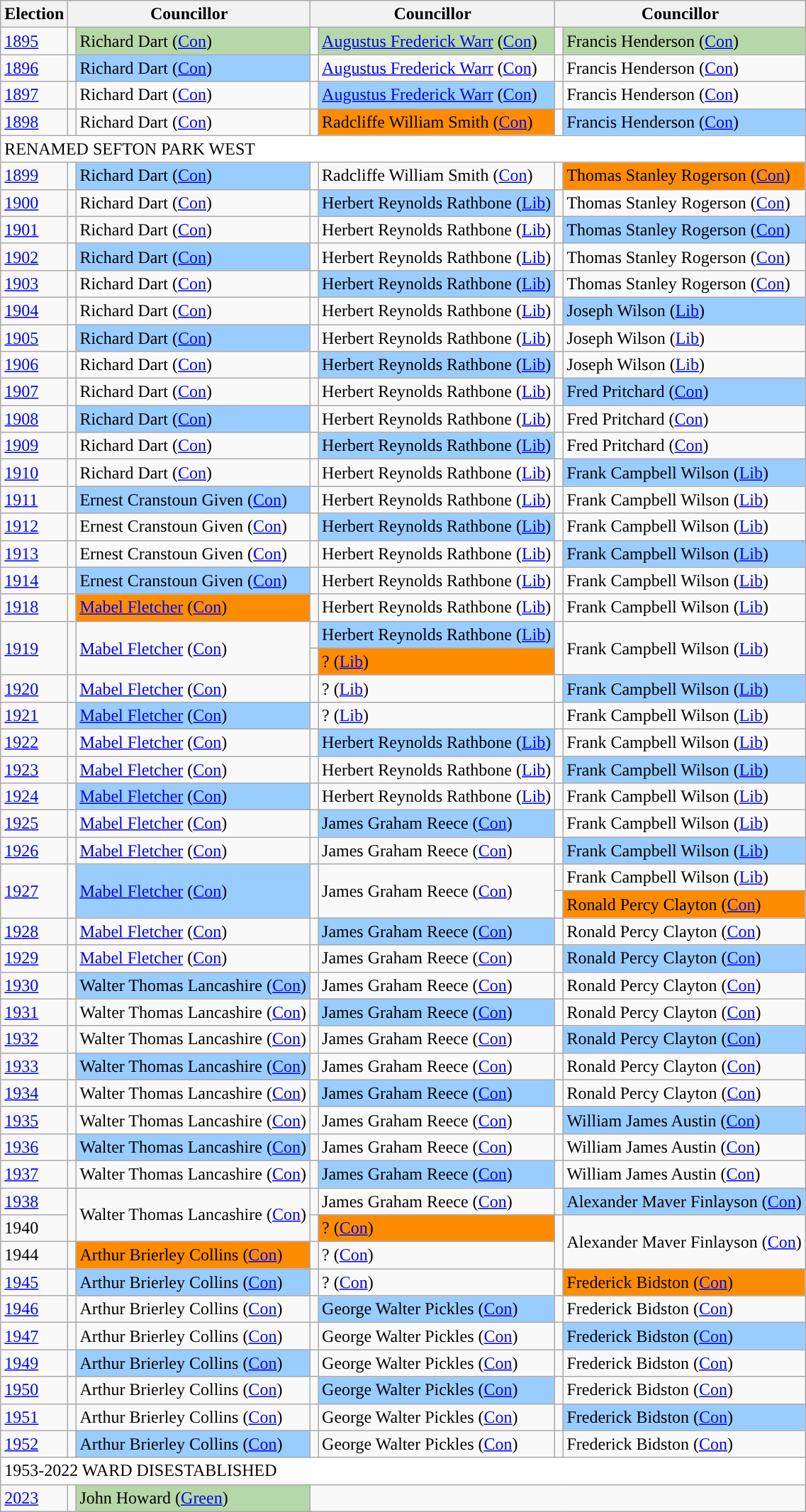<table class="wikitable">
<tr>
<th>Election</th>
<th colspan="2">Councillor</th>
<th colspan="2">Councillor</th>
<th colspan="2">Councillor</th>
</tr>
<tr>
<td><a href='#'>1895</a></td>
<td style="background-color: "></td>
<td bgcolor="#B6D7A8">Richard Dart (<a href='#'>Con</a>)</td>
<td style="background-color: "></td>
<td bgcolor="#B6D7A8"><a href='#'>Augustus Frederick Warr</a> (<a href='#'>Con</a>)</td>
<td style="background-color: "></td>
<td bgcolor="#B6D7A8">Francis Henderson (<a href='#'>Con</a>)</td>
</tr>
<tr>
<td><a href='#'>1896</a></td>
<td style="background-color: "></td>
<td bgcolor="#99CCFF">Richard Dart (<a href='#'>Con</a>)</td>
<td style="background-color: "></td>
<td><a href='#'>Augustus Frederick Warr</a> (<a href='#'>Con</a>)</td>
<td style="background-color: "></td>
<td>Francis Henderson (<a href='#'>Con</a>)</td>
</tr>
<tr>
<td><a href='#'>1897</a></td>
<td style="background-color: "></td>
<td>Richard Dart (<a href='#'>Con</a>)</td>
<td style="background-color: "></td>
<td bgcolor="#99CCFF"><a href='#'>Augustus Frederick Warr</a> (<a href='#'>Con</a>)</td>
<td style="background-color: "></td>
<td>Francis Henderson (<a href='#'>Con</a>)</td>
</tr>
<tr>
<td><a href='#'>1898</a></td>
<td style="background-color: "></td>
<td>Richard Dart (<a href='#'>Con</a>)</td>
<td style="background-color: "></td>
<td bgcolor="#FF8C00">Radcliffe William Smith (<a href='#'>Con</a>)</td>
<td style="background-color: "></td>
<td bgcolor="#99CCFF">Francis Henderson (<a href='#'>Con</a>)</td>
</tr>
<tr>
<td colspan="7" bgcolor="#FFF"><div>RENAMED SEFTON PARK WEST</div></td>
</tr>
<tr>
<td><a href='#'>1899</a></td>
<td style="background-color: "></td>
<td bgcolor="#99CCFF">Richard Dart (<a href='#'>Con</a>)</td>
<td style="background-color: "></td>
<td>Radcliffe William Smith (<a href='#'>Con</a>)</td>
<td style="background-color: "></td>
<td bgcolor="#FF8C00">Thomas Stanley Rogerson (<a href='#'>Con</a>)</td>
</tr>
<tr>
<td><a href='#'>1900</a></td>
<td style="background-color: "></td>
<td>Richard Dart (<a href='#'>Con</a>)</td>
<td style="background-color: "></td>
<td bgcolor="#99CCFF">Herbert Reynolds Rathbone (<a href='#'>Lib</a>)</td>
<td style="background-color: "></td>
<td>Thomas Stanley Rogerson (<a href='#'>Con</a>)</td>
</tr>
<tr>
<td><a href='#'>1901</a></td>
<td style="background-color: "></td>
<td>Richard Dart (<a href='#'>Con</a>)</td>
<td style="background-color: "></td>
<td>Herbert Reynolds Rathbone (<a href='#'>Lib</a>)</td>
<td style="background-color: "></td>
<td bgcolor="#99CCFF">Thomas Stanley Rogerson (<a href='#'>Con</a>)</td>
</tr>
<tr>
<td><a href='#'>1902</a></td>
<td style="background-color: "></td>
<td bgcolor="#99CCFF">Richard Dart (<a href='#'>Con</a>)</td>
<td style="background-color: "></td>
<td>Herbert Reynolds Rathbone (<a href='#'>Lib</a>)</td>
<td style="background-color: "></td>
<td>Thomas Stanley Rogerson (<a href='#'>Con</a>)</td>
</tr>
<tr>
<td><a href='#'>1903</a></td>
<td style="background-color: "></td>
<td>Richard Dart (<a href='#'>Con</a>)</td>
<td style="background-color: "></td>
<td bgcolor="#99CCFF">Herbert Reynolds Rathbone (<a href='#'>Lib</a>)</td>
<td style="background-color: "></td>
<td>Thomas Stanley Rogerson (<a href='#'>Con</a>)</td>
</tr>
<tr>
<td><a href='#'>1904</a></td>
<td style="background-color: "></td>
<td>Richard Dart (<a href='#'>Con</a>)</td>
<td style="background-color: "></td>
<td>Herbert Reynolds Rathbone (<a href='#'>Lib</a>)</td>
<td style="background-color: "></td>
<td bgcolor="#99CCFF">Joseph Wilson (<a href='#'>Lib</a>)</td>
</tr>
<tr>
<td><a href='#'>1905</a></td>
<td style="background-color: "></td>
<td bgcolor="#99CCFF">Richard Dart (<a href='#'>Con</a>)</td>
<td style="background-color: "></td>
<td>Herbert Reynolds Rathbone (<a href='#'>Lib</a>)</td>
<td style="background-color: "></td>
<td>Joseph Wilson (<a href='#'>Lib</a>)</td>
</tr>
<tr>
<td><a href='#'>1906</a></td>
<td style="background-color: "></td>
<td>Richard Dart (<a href='#'>Con</a>)</td>
<td style="background-color: "></td>
<td bgcolor="#99CCFF">Herbert Reynolds Rathbone (<a href='#'>Lib</a>)</td>
<td style="background-color: "></td>
<td>Joseph Wilson (<a href='#'>Lib</a>)</td>
</tr>
<tr>
<td><a href='#'>1907</a></td>
<td style="background-color: "></td>
<td>Richard Dart (<a href='#'>Con</a>)</td>
<td style="background-color: "></td>
<td>Herbert Reynolds Rathbone (<a href='#'>Lib</a>)</td>
<td style="background-color: "></td>
<td bgcolor="#99CCFF">Fred Pritchard (<a href='#'>Con</a>)</td>
</tr>
<tr>
<td><a href='#'>1908</a></td>
<td style="background-color: "></td>
<td bgcolor="#99CCFF">Richard Dart (<a href='#'>Con</a>)</td>
<td style="background-color: "></td>
<td>Herbert Reynolds Rathbone (<a href='#'>Lib</a>)</td>
<td style="background-color: "></td>
<td>Fred Pritchard (<a href='#'>Con</a>)</td>
</tr>
<tr>
<td><a href='#'>1909</a></td>
<td style="background-color: "></td>
<td>Richard Dart (<a href='#'>Con</a>)</td>
<td style="background-color: "></td>
<td bgcolor="#99CCFF">Herbert Reynolds Rathbone (<a href='#'>Lib</a>)</td>
<td style="background-color: "></td>
<td>Fred Pritchard (<a href='#'>Con</a>)</td>
</tr>
<tr>
<td><a href='#'>1910</a></td>
<td style="background-color: "></td>
<td>Richard Dart (<a href='#'>Con</a>)</td>
<td style="background-color: "></td>
<td>Herbert Reynolds Rathbone (<a href='#'>Lib</a>)</td>
<td style="background-color: "></td>
<td bgcolor="#99CCFF">Frank Campbell Wilson (<a href='#'>Lib</a>)</td>
</tr>
<tr>
<td><a href='#'>1911</a></td>
<td style="background-color: "></td>
<td bgcolor="#99CCFF">Ernest Cranstoun Given (<a href='#'>Con</a>)</td>
<td style="background-color: "></td>
<td>Herbert Reynolds Rathbone (<a href='#'>Lib</a>)</td>
<td style="background-color: "></td>
<td>Frank Campbell Wilson (<a href='#'>Lib</a>)</td>
</tr>
<tr>
<td><a href='#'>1912</a></td>
<td style="background-color: "></td>
<td>Ernest Cranstoun Given (<a href='#'>Con</a>)</td>
<td style="background-color: "></td>
<td bgcolor="#99CCFF">Herbert Reynolds Rathbone (<a href='#'>Lib</a>)</td>
<td style="background-color: "></td>
<td>Frank Campbell Wilson (<a href='#'>Lib</a>)</td>
</tr>
<tr>
<td><a href='#'>1913</a></td>
<td style="background-color: "></td>
<td>Ernest Cranstoun Given (<a href='#'>Con</a>)</td>
<td style="background-color: "></td>
<td>Herbert Reynolds Rathbone (<a href='#'>Lib</a>)</td>
<td style="background-color: "></td>
<td bgcolor="#99CCFF">Frank Campbell Wilson (<a href='#'>Lib</a>)</td>
</tr>
<tr>
<td><a href='#'>1914</a></td>
<td style="background-color: "></td>
<td bgcolor="#99CCFF">Ernest Cranstoun Given (<a href='#'>Con</a>)</td>
<td style="background-color: "></td>
<td>Herbert Reynolds Rathbone (<a href='#'>Lib</a>)</td>
<td style="background-color: "></td>
<td>Frank Campbell Wilson (<a href='#'>Lib</a>)</td>
</tr>
<tr>
<td><a href='#'>1918</a></td>
<td style="background-color: "></td>
<td bgcolor="#FF8C00"><a href='#'>Mabel Fletcher</a> (<a href='#'>Con</a>)</td>
<td style="background-color: "></td>
<td>Herbert Reynolds Rathbone (<a href='#'>Lib</a>)</td>
<td style="background-color: "></td>
<td>Frank Campbell Wilson (<a href='#'>Lib</a>)</td>
</tr>
<tr>
<td rowspan="2"><a href='#'>1919</a></td>
<td rowspan="2" style="background-color: "></td>
<td rowspan="2"><a href='#'>Mabel Fletcher</a> (<a href='#'>Con</a>)</td>
<td style="background-color: "></td>
<td bgcolor="#99CCFF">Herbert Reynolds Rathbone (<a href='#'>Lib</a>)</td>
<td rowspan="2" style="background-color: "></td>
<td rowspan="2">Frank Campbell Wilson (<a href='#'>Lib</a>)</td>
</tr>
<tr>
<td style="background-color: "></td>
<td bgcolor="#FF8C00">? (<a href='#'>Lib</a>)</td>
</tr>
<tr>
<td><a href='#'>1920</a></td>
<td style="background-color: "></td>
<td><a href='#'>Mabel Fletcher</a> (<a href='#'>Con</a>)</td>
<td style="background-color: "></td>
<td>? (<a href='#'>Lib</a>)</td>
<td style="background-color: "></td>
<td bgcolor="#99CCFF">Frank Campbell Wilson (<a href='#'>Lib</a>)</td>
</tr>
<tr>
<td><a href='#'>1921</a></td>
<td style="background-color: "></td>
<td bgcolor="#99CCFF"><a href='#'>Mabel Fletcher</a> (<a href='#'>Con</a>)</td>
<td style="background-color: "></td>
<td>? (<a href='#'>Lib</a>)</td>
<td style="background-color: "></td>
<td>Frank Campbell Wilson (<a href='#'>Lib</a>)</td>
</tr>
<tr>
<td><a href='#'>1922</a></td>
<td style="background-color: "></td>
<td><a href='#'>Mabel Fletcher</a> (<a href='#'>Con</a>)</td>
<td style="background-color: "></td>
<td bgcolor="#99CCFF">Herbert Reynolds Rathbone (<a href='#'>Lib</a>)</td>
<td style="background-color: "></td>
<td>Frank Campbell Wilson (<a href='#'>Lib</a>)</td>
</tr>
<tr>
<td><a href='#'>1923</a></td>
<td style="background-color: "></td>
<td><a href='#'>Mabel Fletcher</a> (<a href='#'>Con</a>)</td>
<td style="background-color: "></td>
<td>Herbert Reynolds Rathbone (<a href='#'>Lib</a>)</td>
<td style="background-color: "></td>
<td bgcolor="#99CCFF">Frank Campbell Wilson (<a href='#'>Lib</a>)</td>
</tr>
<tr>
<td><a href='#'>1924</a></td>
<td style="background-color: "></td>
<td bgcolor="#99CCFF"><a href='#'>Mabel Fletcher</a> (<a href='#'>Con</a>)</td>
<td style="background-color: "></td>
<td>Herbert Reynolds Rathbone (<a href='#'>Lib</a>)</td>
<td style="background-color: "></td>
<td>Frank Campbell Wilson (<a href='#'>Lib</a>)</td>
</tr>
<tr>
<td><a href='#'>1925</a></td>
<td style="background-color: "></td>
<td><a href='#'>Mabel Fletcher</a> (<a href='#'>Con</a>)</td>
<td style="background-color: "></td>
<td bgcolor="#99CCFF">James Graham Reece (<a href='#'>Con</a>)</td>
<td style="background-color: "></td>
<td>Frank Campbell Wilson (<a href='#'>Lib</a>)</td>
</tr>
<tr>
<td><a href='#'>1926</a></td>
<td style="background-color: "></td>
<td><a href='#'>Mabel Fletcher</a> (<a href='#'>Con</a>)</td>
<td style="background-color: "></td>
<td>James Graham Reece (<a href='#'>Con</a>)</td>
<td style="background-color: "></td>
<td bgcolor="#99CCFF">Frank Campbell Wilson (<a href='#'>Lib</a>)</td>
</tr>
<tr>
<td rowspan="2"><a href='#'>1927</a></td>
<td rowspan="2" style="background-color: "></td>
<td rowspan="2" bgcolor="#99CCFF"><a href='#'>Mabel Fletcher</a> (<a href='#'>Con</a>)</td>
<td rowspan="2" style="background-color: "></td>
<td rowspan="2">James Graham Reece (<a href='#'>Con</a>)</td>
<td style="background-color: "></td>
<td>Frank Campbell Wilson (<a href='#'>Lib</a>)</td>
</tr>
<tr>
<td style="background-color: "></td>
<td bgcolor="#FF8C00">Ronald Percy Clayton (<a href='#'>Con</a>)</td>
</tr>
<tr>
<td><a href='#'>1928</a></td>
<td style="background-color: "></td>
<td><a href='#'>Mabel Fletcher</a> (<a href='#'>Con</a>)</td>
<td style="background-color: "></td>
<td bgcolor="#99CCFF">James Graham Reece (<a href='#'>Con</a>)</td>
<td style="background-color: "></td>
<td>Ronald Percy Clayton (<a href='#'>Con</a>)</td>
</tr>
<tr>
<td><a href='#'>1929</a></td>
<td style="background-color: "></td>
<td><a href='#'>Mabel Fletcher</a> (<a href='#'>Con</a>)</td>
<td style="background-color: "></td>
<td>James Graham Reece (<a href='#'>Con</a>)</td>
<td style="background-color: "></td>
<td bgcolor="#99CCFF">Ronald Percy Clayton (<a href='#'>Con</a>)</td>
</tr>
<tr>
<td><a href='#'>1930</a></td>
<td style="background-color: "></td>
<td bgcolor="#99CCFF">Walter Thomas Lancashire (<a href='#'>Con</a>)</td>
<td style="background-color: "></td>
<td>James Graham Reece (<a href='#'>Con</a>)</td>
<td style="background-color: "></td>
<td>Ronald Percy Clayton (<a href='#'>Con</a>)</td>
</tr>
<tr>
<td><a href='#'>1931</a></td>
<td style="background-color: "></td>
<td>Walter Thomas Lancashire (<a href='#'>Con</a>)</td>
<td style="background-color: "></td>
<td bgcolor="#99CCFF">James Graham Reece (<a href='#'>Con</a>)</td>
<td style="background-color: "></td>
<td>Ronald Percy Clayton (<a href='#'>Con</a>)</td>
</tr>
<tr>
<td><a href='#'>1932</a></td>
<td style="background-color: "></td>
<td>Walter Thomas Lancashire (<a href='#'>Con</a>)</td>
<td style="background-color: "></td>
<td>James Graham Reece (<a href='#'>Con</a>)</td>
<td style="background-color: "></td>
<td bgcolor="#99CCFF">Ronald Percy Clayton (<a href='#'>Con</a>)</td>
</tr>
<tr>
<td><a href='#'>1933</a></td>
<td style="background-color: "></td>
<td bgcolor="#99CCFF">Walter Thomas Lancashire (<a href='#'>Con</a>)</td>
<td style="background-color: "></td>
<td>James Graham Reece (<a href='#'>Con</a>)</td>
<td style="background-color: "></td>
<td>Ronald Percy Clayton (<a href='#'>Con</a>)</td>
</tr>
<tr>
<td><a href='#'>1934</a></td>
<td style="background-color: "></td>
<td>Walter Thomas Lancashire (<a href='#'>Con</a>)</td>
<td style="background-color: "></td>
<td bgcolor="#99CCFF">James Graham Reece (<a href='#'>Con</a>)</td>
<td style="background-color: "></td>
<td>Ronald Percy Clayton (<a href='#'>Con</a>)</td>
</tr>
<tr>
<td><a href='#'>1935</a></td>
<td style="background-color: "></td>
<td>Walter Thomas Lancashire (<a href='#'>Con</a>)</td>
<td style="background-color: "></td>
<td>James Graham Reece (<a href='#'>Con</a>)</td>
<td style="background-color: "></td>
<td bgcolor="#99CCFF">William James Austin (<a href='#'>Con</a>)</td>
</tr>
<tr>
<td><a href='#'>1936</a></td>
<td style="background-color: "></td>
<td bgcolor="#99CCFF">Walter Thomas Lancashire (<a href='#'>Con</a>)</td>
<td style="background-color: "></td>
<td>James Graham Reece (<a href='#'>Con</a>)</td>
<td style="background-color: "></td>
<td>William James Austin (<a href='#'>Con</a>)</td>
</tr>
<tr>
<td><a href='#'>1937</a></td>
<td style="background-color: "></td>
<td>Walter Thomas Lancashire (<a href='#'>Con</a>)</td>
<td style="background-color: "></td>
<td bgcolor="#99CCFF">James Graham Reece (<a href='#'>Con</a>)</td>
<td style="background-color: "></td>
<td>William James Austin (<a href='#'>Con</a>)</td>
</tr>
<tr>
<td><a href='#'>1938</a></td>
<td rowspan="2" style="background-color: "></td>
<td rowspan="2">Walter Thomas Lancashire (<a href='#'>Con</a>)</td>
<td style="background-color: "></td>
<td>James Graham Reece (<a href='#'>Con</a>)</td>
<td style="background-color: "></td>
<td bgcolor="#99CCFF">Alexander Maver Finlayson (<a href='#'>Con</a>)</td>
</tr>
<tr>
<td>1940</td>
<td style="background-color: "></td>
<td bgcolor="#FF8C00">? (<a href='#'>Con</a>)</td>
<td rowspan="2" style="background-color: "></td>
<td rowspan="2">Alexander Maver Finlayson (<a href='#'>Con</a>)</td>
</tr>
<tr>
<td>1944</td>
<td style="background-color: "></td>
<td bgcolor="#FF8C00">Arthur Brierley Collins (<a href='#'>Con</a>)</td>
<td style="background-color: "></td>
<td>? (<a href='#'>Con</a>)</td>
</tr>
<tr>
<td><a href='#'>1945</a></td>
<td style="background-color: "></td>
<td bgcolor="#99CCFF">Arthur Brierley Collins (<a href='#'>Con</a>)</td>
<td style="background-color: "></td>
<td>? (<a href='#'>Con</a>)</td>
<td style="background-color: "></td>
<td bgcolor="#FF8C00">Frederick Bidston (<a href='#'>Con</a>)</td>
</tr>
<tr>
<td><a href='#'>1946</a></td>
<td style="background-color: "></td>
<td>Arthur Brierley Collins (<a href='#'>Con</a>)</td>
<td style="background-color: "></td>
<td bgcolor="#99CCFF">George Walter Pickles (<a href='#'>Con</a>)</td>
<td style="background-color: "></td>
<td>Frederick Bidston (<a href='#'>Con</a>)</td>
</tr>
<tr>
<td><a href='#'>1947</a></td>
<td style="background-color: "></td>
<td>Arthur Brierley Collins (<a href='#'>Con</a>)</td>
<td style="background-color: "></td>
<td>George Walter Pickles (<a href='#'>Con</a>)</td>
<td style="background-color: "></td>
<td bgcolor="#99CCFF">Frederick Bidston (<a href='#'>Con</a>)</td>
</tr>
<tr>
<td><a href='#'>1949</a></td>
<td style="background-color: "></td>
<td bgcolor="#99CCFF">Arthur Brierley Collins (<a href='#'>Con</a>)</td>
<td style="background-color: "></td>
<td>George Walter Pickles (<a href='#'>Con</a>)</td>
<td style="background-color: "></td>
<td>Frederick Bidston (<a href='#'>Con</a>)</td>
</tr>
<tr>
<td><a href='#'>1950</a></td>
<td style="background-color: "></td>
<td>Arthur Brierley Collins (<a href='#'>Con</a>)</td>
<td style="background-color: "></td>
<td bgcolor="#99CCFF">George Walter Pickles (<a href='#'>Con</a>)</td>
<td style="background-color: "></td>
<td>Frederick Bidston (<a href='#'>Con</a>)</td>
</tr>
<tr>
<td><a href='#'>1951</a></td>
<td style="background-color: "></td>
<td>Arthur Brierley Collins (<a href='#'>Con</a>)</td>
<td style="background-color: "></td>
<td>George Walter Pickles (<a href='#'>Con</a>)</td>
<td style="background-color: "></td>
<td bgcolor="#99CCFF">Frederick Bidston (<a href='#'>Con</a>)</td>
</tr>
<tr>
<td><a href='#'>1952</a></td>
<td style="background-color: "></td>
<td bgcolor="#99CCFF">Arthur Brierley Collins (<a href='#'>Con</a>)</td>
<td style="background-color: "></td>
<td>George Walter Pickles (<a href='#'>Con</a>)</td>
<td style="background-color: "></td>
<td>Frederick Bidston (<a href='#'>Con</a>)</td>
</tr>
<tr>
<td colspan="7" bgcolor="#FFF"><div>1953-2022 WARD DISESTABLISHED</div></td>
</tr>
<tr>
<td><a href='#'>2023</a></td>
<td style="background-color: "></td>
<td bgcolor="#B6D7A8">John Howard (<a href='#'>Green</a>)</td>
</tr>
</table>
